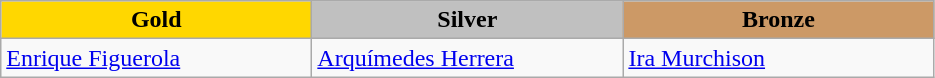<table class="wikitable" style="text-align:left">
<tr align="center">
<td width=200 bgcolor=gold><strong>Gold</strong></td>
<td width=200 bgcolor=silver><strong>Silver</strong></td>
<td width=200 bgcolor=CC9966><strong>Bronze</strong></td>
</tr>
<tr>
<td><a href='#'>Enrique Figuerola</a><br><em></em></td>
<td><a href='#'>Arquímedes Herrera</a><br><em></em></td>
<td><a href='#'>Ira Murchison</a><br><em></em></td>
</tr>
</table>
